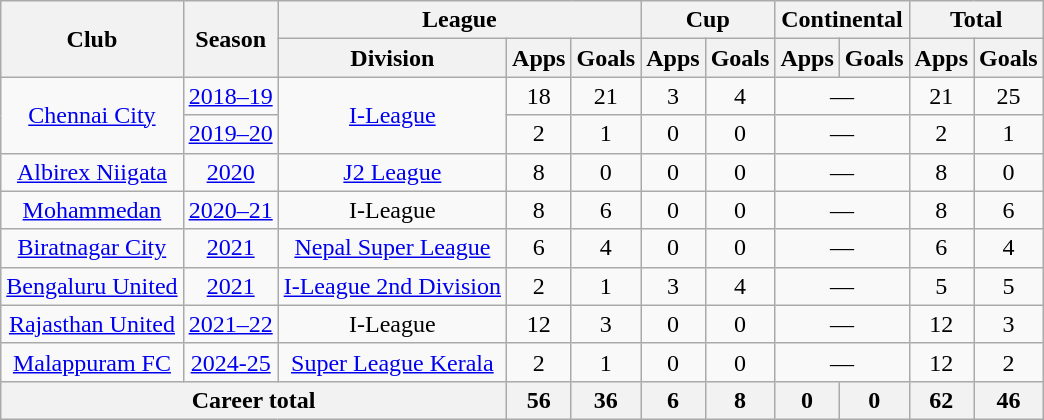<table class="wikitable" style="text-align: center;">
<tr>
<th rowspan="2">Club</th>
<th rowspan="2">Season</th>
<th colspan="3">League</th>
<th colspan="2">Cup</th>
<th colspan="2">Continental</th>
<th colspan="2">Total</th>
</tr>
<tr>
<th>Division</th>
<th>Apps</th>
<th>Goals</th>
<th>Apps</th>
<th>Goals</th>
<th>Apps</th>
<th>Goals</th>
<th>Apps</th>
<th>Goals</th>
</tr>
<tr>
<td rowspan="2"><a href='#'>Chennai City</a></td>
<td><a href='#'>2018–19</a></td>
<td rowspan="2"><a href='#'>I-League</a></td>
<td>18</td>
<td>21</td>
<td>3</td>
<td>4</td>
<td colspan="2">—</td>
<td>21</td>
<td>25</td>
</tr>
<tr>
<td><a href='#'>2019–20</a></td>
<td>2</td>
<td>1</td>
<td>0</td>
<td>0</td>
<td colspan="2">—</td>
<td>2</td>
<td>1</td>
</tr>
<tr>
<td rowspan="1"><a href='#'>Albirex Niigata</a></td>
<td><a href='#'>2020</a></td>
<td rowspan="1"><a href='#'>J2 League</a></td>
<td>8</td>
<td>0</td>
<td>0</td>
<td>0</td>
<td colspan="2">—</td>
<td>8</td>
<td>0</td>
</tr>
<tr>
<td rowspan="1"><a href='#'>Mohammedan</a></td>
<td><a href='#'>2020–21</a></td>
<td rowspan="1">I-League</td>
<td>8</td>
<td>6</td>
<td>0</td>
<td>0</td>
<td colspan="2">—</td>
<td>8</td>
<td>6</td>
</tr>
<tr>
<td rowspan="1"><a href='#'>Biratnagar City</a></td>
<td><a href='#'>2021</a></td>
<td rowspan="1"><a href='#'>Nepal Super League</a></td>
<td>6</td>
<td>4</td>
<td>0</td>
<td>0</td>
<td colspan="2">—</td>
<td>6</td>
<td>4</td>
</tr>
<tr>
<td rowspan="1"><a href='#'>Bengaluru United</a></td>
<td><a href='#'>2021</a></td>
<td rowspan="1"><a href='#'>I-League 2nd Division</a></td>
<td>2</td>
<td>1</td>
<td>3</td>
<td>4</td>
<td colspan="2">—</td>
<td>5</td>
<td>5</td>
</tr>
<tr>
<td rowspan="1"><a href='#'>Rajasthan United</a></td>
<td><a href='#'>2021–22</a></td>
<td rowspan="1">I-League</td>
<td>12</td>
<td>3</td>
<td>0</td>
<td>0</td>
<td colspan="2">—</td>
<td>12</td>
<td>3</td>
</tr>
<tr>
<td rowspan="1"><a href='#'>Malappuram FC</a></td>
<td><a href='#'>2024-25</a></td>
<td rowspan="1"><a href='#'>Super League Kerala</a></td>
<td>2</td>
<td>1</td>
<td>0</td>
<td>0</td>
<td colspan="2">—</td>
<td>12</td>
<td>2</td>
</tr>
<tr>
<th colspan="3">Career total</th>
<th>56</th>
<th>36</th>
<th>6</th>
<th>8</th>
<th>0</th>
<th>0</th>
<th>62</th>
<th>46</th>
</tr>
</table>
